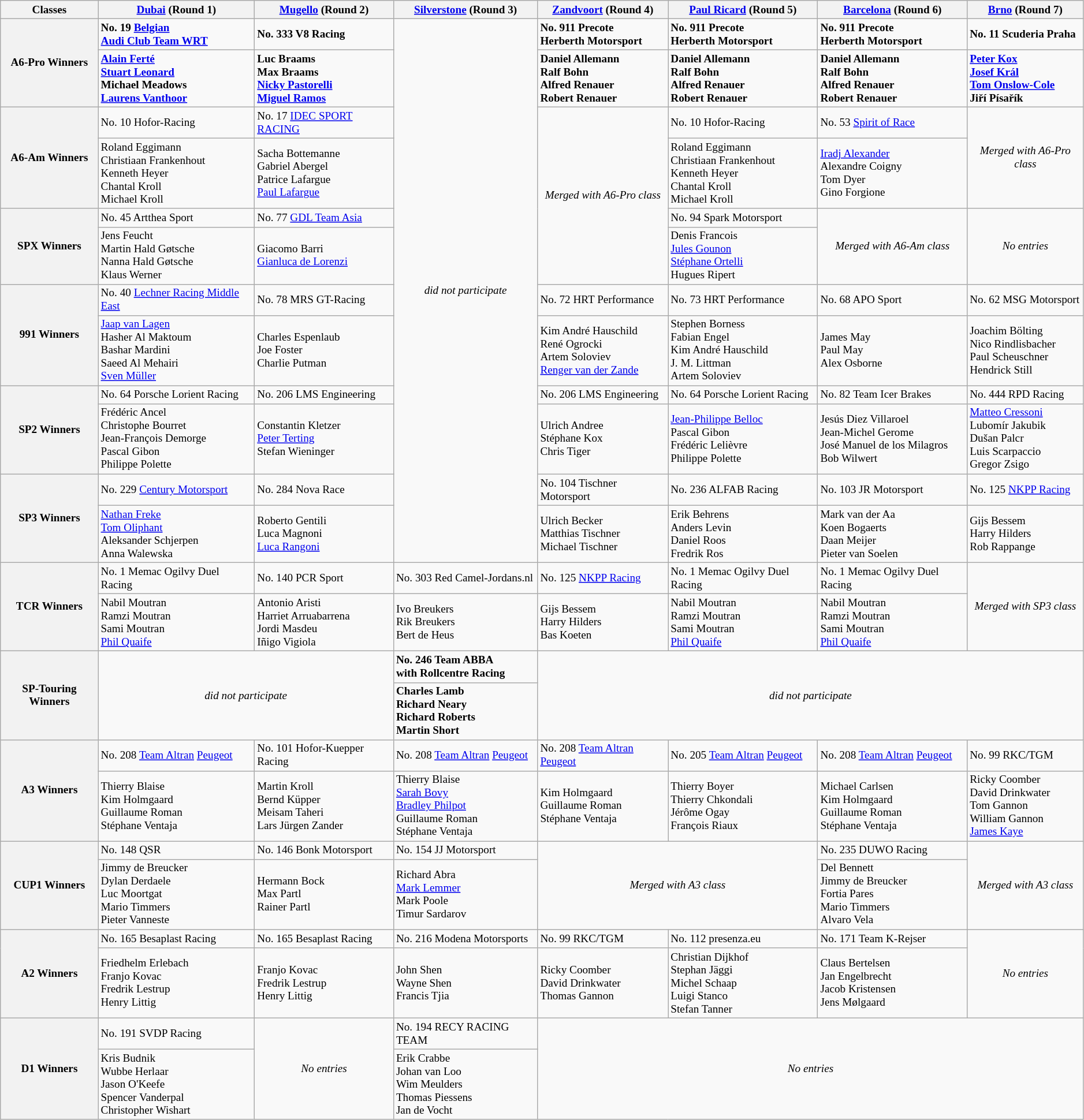<table class="wikitable" style="font-size: 80%;">
<tr>
<th>Classes</th>
<th> <a href='#'>Dubai</a> (Round 1)</th>
<th> <a href='#'>Mugello</a> (Round 2)</th>
<th> <a href='#'>Silverstone</a> (Round 3)</th>
<th> <a href='#'>Zandvoort</a> (Round 4)</th>
<th> <a href='#'>Paul Ricard</a> (Round 5)</th>
<th> <a href='#'>Barcelona</a> (Round 6)</th>
<th> <a href='#'>Brno</a> (Round 7)</th>
</tr>
<tr>
<th rowspan=2>A6-Pro Winners</th>
<td> <strong>No. 19 <a href='#'>Belgian<br>Audi Club Team WRT</a></strong></td>
<td> <strong>No. 333 V8 Racing</strong></td>
<td rowspan=12 align=center><em>did not participate</em></td>
<td> <strong>No. 911 Precote<br>Herberth Motorsport</strong></td>
<td> <strong>No. 911 Precote<br>Herberth Motorsport</strong></td>
<td> <strong>No. 911 Precote<br>Herberth Motorsport</strong></td>
<td> <strong>No. 11 Scuderia Praha</strong></td>
</tr>
<tr>
<td> <strong><a href='#'>Alain Ferté</a><br> <a href='#'>Stuart Leonard</a><br> Michael Meadows<br> <a href='#'>Laurens Vanthoor</a></strong></td>
<td> <strong>Luc Braams<br> Max Braams<br> <a href='#'>Nicky Pastorelli</a><br> <a href='#'>Miguel Ramos</a></strong></td>
<td> <strong>Daniel Allemann<br> Ralf Bohn<br> Alfred Renauer<br> Robert Renauer</strong></td>
<td> <strong>Daniel Allemann<br> Ralf Bohn<br> Alfred Renauer<br> Robert Renauer</strong></td>
<td> <strong>Daniel Allemann<br> Ralf Bohn<br> Alfred Renauer<br> Robert Renauer</strong></td>
<td> <strong><a href='#'>Peter Kox</a><br> <a href='#'>Josef Král</a><br> <a href='#'>Tom Onslow-Cole</a><br> Jiří Písařík</strong></td>
</tr>
<tr>
<th rowspan=2>A6-Am Winners</th>
<td> No. 10 Hofor-Racing</td>
<td> No. 17 <a href='#'>IDEC SPORT RACING</a></td>
<td rowspan=4 align=center><em>Merged with A6-Pro class</em></td>
<td> No. 10 Hofor-Racing</td>
<td> No. 53 <a href='#'>Spirit of Race</a></td>
<td rowspan=2 align=center><em>Merged with A6-Pro class</em></td>
</tr>
<tr>
<td> Roland Eggimann<br> Christiaan Frankenhout<br> Kenneth Heyer<br> Chantal Kroll<br> Michael Kroll</td>
<td> Sacha Bottemanne<br> Gabriel Abergel<br> Patrice Lafargue<br> <a href='#'>Paul Lafargue</a></td>
<td> Roland Eggimann<br> Christiaan Frankenhout<br> Kenneth Heyer<br> Chantal Kroll<br> Michael Kroll</td>
<td> <a href='#'>Iradj Alexander</a><br> Alexandre Coigny<br> Tom Dyer<br> Gino Forgione</td>
</tr>
<tr>
<th rowspan=2>SPX Winners</th>
<td> No. 45 Artthea Sport</td>
<td> No. 77 <a href='#'>GDL Team Asia</a></td>
<td> No. 94 Spark Motorsport</td>
<td rowspan=2 align=center><em>Merged with A6-Am class</em></td>
<td rowspan=2 align=center><em>No entries</em></td>
</tr>
<tr>
<td> Jens Feucht<br> Martin Hald Gøtsche<br> Nanna Hald Gøtsche<br> Klaus Werner</td>
<td> Giacomo Barri<br> <a href='#'>Gianluca de Lorenzi</a></td>
<td> Denis Francois<br> <a href='#'>Jules Gounon</a><br> <a href='#'>Stéphane Ortelli</a><br> Hugues Ripert</td>
</tr>
<tr>
<th rowspan=2>991 Winners</th>
<td> No. 40 <a href='#'>Lechner Racing Middle East</a></td>
<td> No. 78 MRS GT-Racing</td>
<td> No. 72 HRT Performance</td>
<td> No. 73 HRT Performance</td>
<td> No. 68 APO Sport</td>
<td> No. 62 MSG Motorsport</td>
</tr>
<tr>
<td> <a href='#'>Jaap van Lagen</a><br> Hasher Al Maktoum<br> Bashar Mardini<br> Saeed Al Mehairi<br> <a href='#'>Sven Müller</a></td>
<td> Charles Espenlaub<br> Joe Foster<br> Charlie Putman</td>
<td> Kim André Hauschild<br> René Ogrocki<br> Artem Soloviev<br> <a href='#'>Renger van der Zande</a></td>
<td> Stephen Borness<br> Fabian Engel<br> Kim André Hauschild<br> J. M. Littman<br> Artem Soloviev</td>
<td> James May<br> Paul May<br> Alex Osborne</td>
<td> Joachim Bölting<br> Nico Rindlisbacher<br> Paul Scheuschner<br> Hendrick Still</td>
</tr>
<tr>
<th rowspan=2>SP2 Winners</th>
<td> No. 64 Porsche Lorient Racing</td>
<td> No. 206 LMS Engineering</td>
<td> No. 206 LMS Engineering</td>
<td> No. 64 Porsche Lorient Racing</td>
<td> No. 82 Team Icer Brakes</td>
<td> No. 444 RPD Racing</td>
</tr>
<tr>
<td> Frédéric Ancel<br> Christophe Bourret<br> Jean-François Demorge<br> Pascal Gibon<br> Philippe Polette</td>
<td> Constantin Kletzer<br> <a href='#'>Peter Terting</a><br> Stefan Wieninger</td>
<td> Ulrich Andree<br> Stéphane Kox<br> Chris Tiger</td>
<td> <a href='#'>Jean-Philippe Belloc</a><br> Pascal Gibon<br> Frédéric Lelièvre<br> Philippe Polette</td>
<td> Jesús Diez Villaroel<br> Jean-Michel Gerome<br> José Manuel de los Milagros<br> Bob Wilwert</td>
<td> <a href='#'>Matteo Cressoni</a><br> Lubomír Jakubik<br> Dušan Palcr<br> Luis Scarpaccio<br> Gregor Zsigo</td>
</tr>
<tr>
<th rowspan=2>SP3 Winners</th>
<td> No. 229 <a href='#'>Century Motorsport</a></td>
<td> No. 284 Nova Race</td>
<td> No. 104 Tischner Motorsport</td>
<td> No. 236 ALFAB Racing</td>
<td> No. 103 JR Motorsport</td>
<td> No. 125 <a href='#'>NKPP Racing</a></td>
</tr>
<tr>
<td> <a href='#'>Nathan Freke</a><br> <a href='#'>Tom Oliphant</a><br> Aleksander Schjerpen<br> Anna Walewska</td>
<td> Roberto Gentili<br> Luca Magnoni<br> <a href='#'>Luca Rangoni</a></td>
<td> Ulrich Becker<br> Matthias Tischner<br> Michael Tischner</td>
<td> Erik Behrens<br> Anders Levin<br> Daniel Roos<br> Fredrik Ros</td>
<td> Mark van der Aa<br> Koen Bogaerts<br> Daan Meijer<br> Pieter van Soelen</td>
<td> Gijs Bessem<br> Harry Hilders<br> Rob Rappange</td>
</tr>
<tr>
<th rowspan=2>TCR Winners</th>
<td> No. 1 Memac Ogilvy Duel Racing</td>
<td> No. 140 PCR Sport</td>
<td> No. 303 Red Camel-Jordans.nl</td>
<td> No. 125 <a href='#'>NKPP Racing</a></td>
<td> No. 1 Memac Ogilvy Duel Racing</td>
<td> No. 1 Memac Ogilvy Duel Racing</td>
<td rowspan=2 align=center><em>Merged with SP3 class</em></td>
</tr>
<tr>
<td> Nabil Moutran<br> Ramzi Moutran<br> Sami Moutran<br> <a href='#'>Phil Quaife</a></td>
<td> Antonio Aristi<br> Harriet Arruabarrena<br> Jordi Masdeu<br> Iñigo Vigiola</td>
<td> Ivo Breukers<br> Rik Breukers<br> Bert de Heus</td>
<td> Gijs Bessem<br> Harry Hilders<br> Bas Koeten</td>
<td> Nabil Moutran<br> Ramzi Moutran<br> Sami Moutran<br> <a href='#'>Phil Quaife</a></td>
<td> Nabil Moutran<br> Ramzi Moutran<br> Sami Moutran<br> <a href='#'>Phil Quaife</a></td>
</tr>
<tr>
<th rowspan=2>SP-Touring Winners</th>
<td rowspan=2 colspan=2 align=center><em>did not participate</em></td>
<td> <strong>No. 246 Team ABBA<br>with Rollcentre Racing</strong></td>
<td rowspan=2 colspan=4 align=center><em>did not participate</em></td>
</tr>
<tr>
<td> <strong>Charles Lamb<br> Richard Neary<br> Richard Roberts<br> Martin Short</strong></td>
</tr>
<tr>
<th rowspan=2>A3 Winners</th>
<td> No. 208 <a href='#'>Team Altran</a> <a href='#'>Peugeot</a></td>
<td> No. 101 Hofor-Kuepper Racing</td>
<td> No. 208 <a href='#'>Team Altran</a> <a href='#'>Peugeot</a></td>
<td> No. 208 <a href='#'>Team Altran</a> <a href='#'>Peugeot</a></td>
<td> No. 205 <a href='#'>Team Altran</a> <a href='#'>Peugeot</a></td>
<td> No. 208 <a href='#'>Team Altran</a> <a href='#'>Peugeot</a></td>
<td> No. 99 RKC/TGM</td>
</tr>
<tr>
<td> Thierry Blaise<br> Kim Holmgaard<br> Guillaume Roman<br> Stéphane Ventaja</td>
<td> Martin Kroll<br> Bernd Küpper<br> Meisam Taheri<br> Lars Jürgen Zander</td>
<td> Thierry Blaise<br> <a href='#'>Sarah Bovy</a><br> <a href='#'>Bradley Philpot</a><br> Guillaume Roman<br> Stéphane Ventaja</td>
<td> Kim Holmgaard<br> Guillaume Roman<br> Stéphane Ventaja</td>
<td> Thierry Boyer<br> Thierry Chkondali<br> Jérôme Ogay<br> François Riaux</td>
<td> Michael Carlsen<br> Kim Holmgaard<br> Guillaume Roman<br> Stéphane Ventaja</td>
<td> Ricky Coomber<br> David Drinkwater<br> Tom Gannon<br> William Gannon<br> <a href='#'>James Kaye</a></td>
</tr>
<tr>
<th rowspan=2>CUP1 Winners</th>
<td> No. 148 QSR</td>
<td> No. 146 Bonk Motorsport</td>
<td> No. 154 JJ Motorsport</td>
<td rowspan=2 colspan=2 align=center><em>Merged with A3 class</em></td>
<td> No. 235 DUWO Racing</td>
<td rowspan=2 align=center><em>Merged with A3 class</em></td>
</tr>
<tr>
<td> Jimmy de Breucker<br> Dylan Derdaele<br> Luc Moortgat<br> Mario Timmers<br> Pieter Vanneste</td>
<td> Hermann Bock<br> Max Partl<br> Rainer Partl</td>
<td> Richard Abra<br> <a href='#'>Mark Lemmer</a><br> Mark Poole<br> Timur Sardarov</td>
<td> Del Bennett<br> Jimmy de Breucker<br> Fortia Pares<br> Mario Timmers<br> Alvaro Vela</td>
</tr>
<tr>
<th rowspan=2>A2 Winners</th>
<td> No. 165 Besaplast Racing</td>
<td> No. 165 Besaplast Racing</td>
<td> No. 216 Modena Motorsports</td>
<td> No. 99 RKC/TGM</td>
<td> No. 112 presenza.eu</td>
<td> No. 171 Team K-Rejser</td>
<td rowspan=2 align=center><em>No entries</em></td>
</tr>
<tr>
<td> Friedhelm Erlebach<br> Franjo Kovac<br> Fredrik Lestrup<br> Henry Littig</td>
<td> Franjo Kovac<br> Fredrik Lestrup<br> Henry Littig</td>
<td> John Shen<br> Wayne Shen<br> Francis Tjia</td>
<td> Ricky Coomber<br> David Drinkwater<br> Thomas Gannon</td>
<td> Christian Dijkhof<br> Stephan Jäggi<br> Michel Schaap<br> Luigi Stanco<br> Stefan Tanner</td>
<td> Claus Bertelsen<br> Jan Engelbrecht<br> Jacob Kristensen<br> Jens Mølgaard</td>
</tr>
<tr>
<th rowspan=2>D1 Winners</th>
<td> No. 191 SVDP Racing</td>
<td rowspan=2 align=center><em>No entries</em></td>
<td> No. 194 RECY RACING TEAM</td>
<td rowspan=2 colspan=4 align=center><em>No entries</em></td>
</tr>
<tr>
<td> Kris Budnik<br> Wubbe Herlaar<br> Jason O'Keefe<br> Spencer Vanderpal<br> Christopher Wishart</td>
<td> Erik Crabbe<br> Johan van Loo<br> Wim Meulders<br> Thomas Piessens<br> Jan de Vocht</td>
</tr>
</table>
